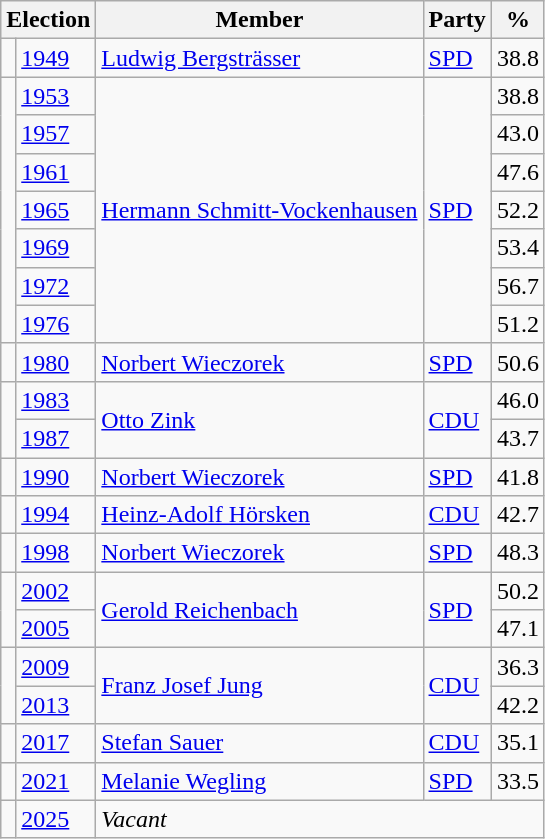<table class=wikitable>
<tr>
<th colspan=2>Election</th>
<th>Member</th>
<th>Party</th>
<th>%</th>
</tr>
<tr>
<td bgcolor=></td>
<td><a href='#'>1949</a></td>
<td><a href='#'>Ludwig Bergsträsser</a></td>
<td><a href='#'>SPD</a></td>
<td align=right>38.8</td>
</tr>
<tr>
<td rowspan=7 bgcolor=></td>
<td><a href='#'>1953</a></td>
<td rowspan=7><a href='#'>Hermann Schmitt-Vockenhausen</a></td>
<td rowspan=7><a href='#'>SPD</a></td>
<td align=right>38.8</td>
</tr>
<tr>
<td><a href='#'>1957</a></td>
<td align=right>43.0</td>
</tr>
<tr>
<td><a href='#'>1961</a></td>
<td align=right>47.6</td>
</tr>
<tr>
<td><a href='#'>1965</a></td>
<td align=right>52.2</td>
</tr>
<tr>
<td><a href='#'>1969</a></td>
<td align=right>53.4</td>
</tr>
<tr>
<td><a href='#'>1972</a></td>
<td align=right>56.7</td>
</tr>
<tr>
<td><a href='#'>1976</a></td>
<td align=right>51.2</td>
</tr>
<tr>
<td bgcolor=></td>
<td><a href='#'>1980</a></td>
<td><a href='#'>Norbert Wieczorek</a></td>
<td><a href='#'>SPD</a></td>
<td align=right>50.6</td>
</tr>
<tr>
<td rowspan=2 bgcolor=></td>
<td><a href='#'>1983</a></td>
<td rowspan=2><a href='#'>Otto Zink</a></td>
<td rowspan=2><a href='#'>CDU</a></td>
<td align=right>46.0</td>
</tr>
<tr>
<td><a href='#'>1987</a></td>
<td align=right>43.7</td>
</tr>
<tr>
<td bgcolor=></td>
<td><a href='#'>1990</a></td>
<td><a href='#'>Norbert Wieczorek</a></td>
<td><a href='#'>SPD</a></td>
<td align=right>41.8</td>
</tr>
<tr>
<td bgcolor=></td>
<td><a href='#'>1994</a></td>
<td><a href='#'>Heinz-Adolf Hörsken</a></td>
<td><a href='#'>CDU</a></td>
<td align=right>42.7</td>
</tr>
<tr>
<td bgcolor=></td>
<td><a href='#'>1998</a></td>
<td><a href='#'>Norbert Wieczorek</a></td>
<td><a href='#'>SPD</a></td>
<td align=right>48.3</td>
</tr>
<tr>
<td rowspan=2 bgcolor=></td>
<td><a href='#'>2002</a></td>
<td rowspan=2><a href='#'>Gerold Reichenbach</a></td>
<td rowspan=2><a href='#'>SPD</a></td>
<td align=right>50.2</td>
</tr>
<tr>
<td><a href='#'>2005</a></td>
<td align=right>47.1</td>
</tr>
<tr>
<td rowspan=2 bgcolor=></td>
<td><a href='#'>2009</a></td>
<td rowspan=2><a href='#'>Franz Josef Jung</a></td>
<td rowspan=2><a href='#'>CDU</a></td>
<td align=right>36.3</td>
</tr>
<tr>
<td><a href='#'>2013</a></td>
<td align=right>42.2</td>
</tr>
<tr>
<td bgcolor=></td>
<td><a href='#'>2017</a></td>
<td><a href='#'>Stefan Sauer</a></td>
<td><a href='#'>CDU</a></td>
<td align=right>35.1</td>
</tr>
<tr>
<td bgcolor=></td>
<td><a href='#'>2021</a></td>
<td><a href='#'>Melanie Wegling</a></td>
<td><a href='#'>SPD</a></td>
<td align=right>33.5</td>
</tr>
<tr>
<td></td>
<td><a href='#'>2025</a></td>
<td colspan=3><em>Vacant</em></td>
</tr>
</table>
